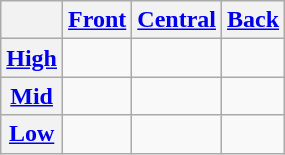<table class="wikitable" style=text-align:center>
<tr>
<th></th>
<th><a href='#'>Front</a></th>
<th><a href='#'>Central</a></th>
<th><a href='#'>Back</a></th>
</tr>
<tr>
<th><a href='#'>High</a></th>
<td></td>
<td></td>
<td></td>
</tr>
<tr>
<th><a href='#'>Mid</a></th>
<td></td>
<td></td>
<td></td>
</tr>
<tr>
<th><a href='#'>Low</a></th>
<td></td>
<td></td>
<td></td>
</tr>
</table>
